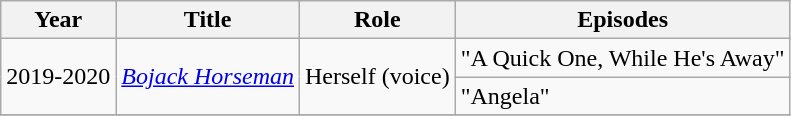<table class="wikitable">
<tr>
<th>Year</th>
<th>Title</th>
<th>Role</th>
<th>Episodes</th>
</tr>
<tr>
<td rowspan=2>2019-2020</td>
<td rowspan=2><em><a href='#'>Bojack Horseman</a></em></td>
<td rowspan=2>Herself (voice)</td>
<td>"A Quick One, While He's Away"</td>
</tr>
<tr>
<td>"Angela"</td>
</tr>
<tr>
</tr>
</table>
